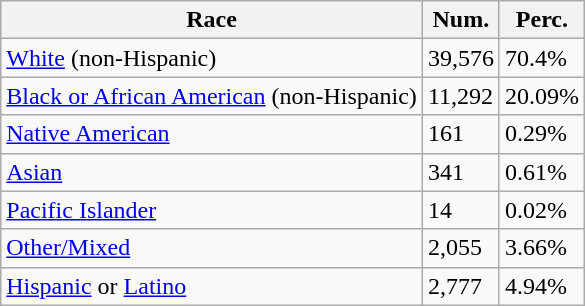<table class="wikitable">
<tr>
<th>Race</th>
<th>Num.</th>
<th>Perc.</th>
</tr>
<tr>
<td><a href='#'>White</a> (non-Hispanic)</td>
<td>39,576</td>
<td>70.4%</td>
</tr>
<tr>
<td><a href='#'>Black or African American</a> (non-Hispanic)</td>
<td>11,292</td>
<td>20.09%</td>
</tr>
<tr>
<td><a href='#'>Native American</a></td>
<td>161</td>
<td>0.29%</td>
</tr>
<tr>
<td><a href='#'>Asian</a></td>
<td>341</td>
<td>0.61%</td>
</tr>
<tr>
<td><a href='#'>Pacific Islander</a></td>
<td>14</td>
<td>0.02%</td>
</tr>
<tr>
<td><a href='#'>Other/Mixed</a></td>
<td>2,055</td>
<td>3.66%</td>
</tr>
<tr>
<td><a href='#'>Hispanic</a> or <a href='#'>Latino</a></td>
<td>2,777</td>
<td>4.94%</td>
</tr>
</table>
